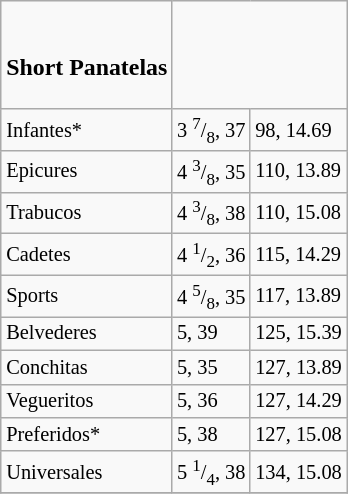<table class="wikitable" style="font-size: 85%; margin:1em auto;">
<tr>
<td><br><h3>Short Panatelas</h3></td>
</tr>
<tr>
<td>Infantes*</td>
<td>3 <sup>7</sup>/<sub>8</sub>, 37</td>
<td>98, 14.69</td>
</tr>
<tr>
<td>Epicures</td>
<td>4 <sup>3</sup>/<sub>8</sub>, 35</td>
<td>110, 13.89</td>
</tr>
<tr>
<td>Trabucos</td>
<td>4 <sup>3</sup>/<sub>8</sub>, 38</td>
<td>110, 15.08</td>
</tr>
<tr>
<td>Cadetes</td>
<td>4 <sup>1</sup>/<sub>2</sub>, 36</td>
<td>115, 14.29</td>
</tr>
<tr>
<td>Sports</td>
<td>4 <sup>5</sup>/<sub>8</sub>, 35</td>
<td>117, 13.89</td>
</tr>
<tr>
<td>Belvederes</td>
<td>5, 39</td>
<td>125, 15.39</td>
</tr>
<tr>
<td>Conchitas</td>
<td>5, 35</td>
<td>127, 13.89</td>
</tr>
<tr>
<td>Vegueritos</td>
<td>5, 36</td>
<td>127, 14.29</td>
</tr>
<tr>
<td>Preferidos*</td>
<td>5, 38</td>
<td>127, 15.08</td>
</tr>
<tr>
<td>Universales</td>
<td>5 <sup>1</sup>/<sub>4</sub>, 38</td>
<td>134, 15.08</td>
</tr>
<tr>
</tr>
</table>
